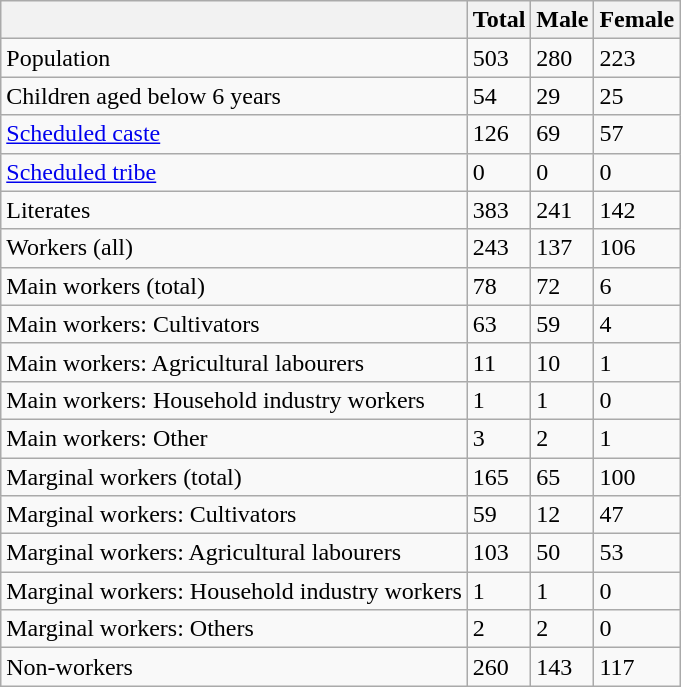<table class="wikitable sortable">
<tr>
<th></th>
<th>Total</th>
<th>Male</th>
<th>Female</th>
</tr>
<tr>
<td>Population</td>
<td>503</td>
<td>280</td>
<td>223</td>
</tr>
<tr>
<td>Children aged below 6 years</td>
<td>54</td>
<td>29</td>
<td>25</td>
</tr>
<tr>
<td><a href='#'>Scheduled caste</a></td>
<td>126</td>
<td>69</td>
<td>57</td>
</tr>
<tr>
<td><a href='#'>Scheduled tribe</a></td>
<td>0</td>
<td>0</td>
<td>0</td>
</tr>
<tr>
<td>Literates</td>
<td>383</td>
<td>241</td>
<td>142</td>
</tr>
<tr>
<td>Workers (all)</td>
<td>243</td>
<td>137</td>
<td>106</td>
</tr>
<tr>
<td>Main workers (total)</td>
<td>78</td>
<td>72</td>
<td>6</td>
</tr>
<tr>
<td>Main workers: Cultivators</td>
<td>63</td>
<td>59</td>
<td>4</td>
</tr>
<tr>
<td>Main workers: Agricultural labourers</td>
<td>11</td>
<td>10</td>
<td>1</td>
</tr>
<tr>
<td>Main workers: Household industry workers</td>
<td>1</td>
<td>1</td>
<td>0</td>
</tr>
<tr>
<td>Main workers: Other</td>
<td>3</td>
<td>2</td>
<td>1</td>
</tr>
<tr>
<td>Marginal workers (total)</td>
<td>165</td>
<td>65</td>
<td>100</td>
</tr>
<tr>
<td>Marginal workers: Cultivators</td>
<td>59</td>
<td>12</td>
<td>47</td>
</tr>
<tr>
<td>Marginal workers: Agricultural labourers</td>
<td>103</td>
<td>50</td>
<td>53</td>
</tr>
<tr>
<td>Marginal workers: Household industry workers</td>
<td>1</td>
<td>1</td>
<td>0</td>
</tr>
<tr>
<td>Marginal workers: Others</td>
<td>2</td>
<td>2</td>
<td>0</td>
</tr>
<tr>
<td>Non-workers</td>
<td>260</td>
<td>143</td>
<td>117</td>
</tr>
</table>
